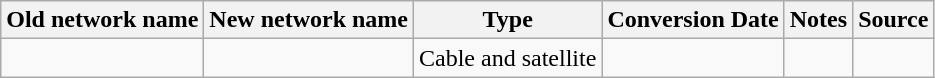<table class="wikitable">
<tr>
<th>Old network name</th>
<th>New network name</th>
<th>Type</th>
<th>Conversion Date</th>
<th>Notes</th>
<th>Source</th>
</tr>
<tr>
<td></td>
<td></td>
<td>Cable and satellite</td>
<td></td>
<td></td>
<td></td>
</tr>
</table>
